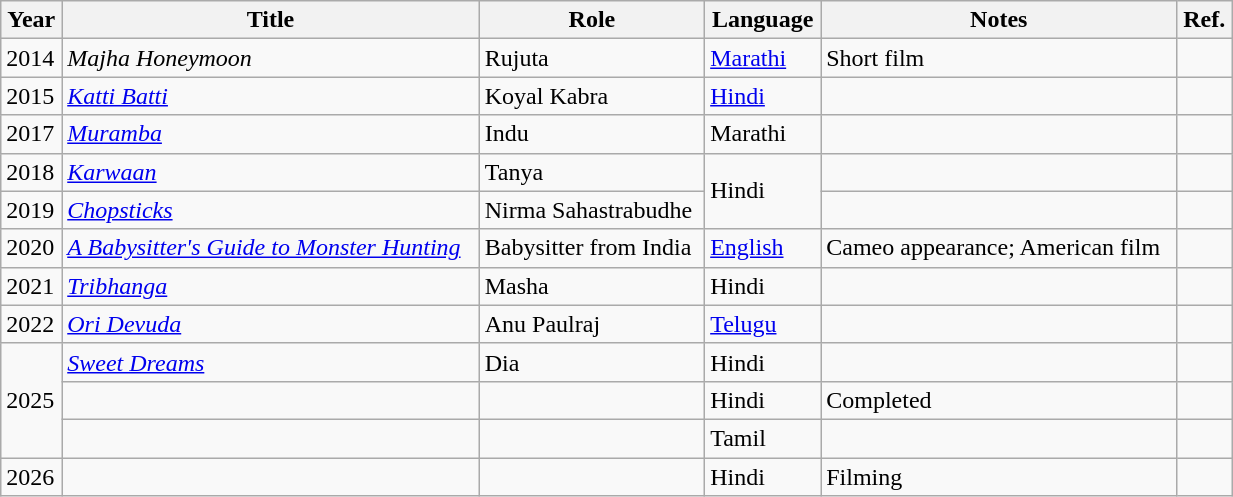<table class="wikitable plainrowheaders sortable" width=65%>
<tr>
<th scope="col">Year</th>
<th scope="col">Title</th>
<th scope="col">Role</th>
<th scope="col">Language</th>
<th scope="col" class="unsortable">Notes</th>
<th scope="col" class="unsortable">Ref.</th>
</tr>
<tr>
<td>2014</td>
<td><em>Majha Honeymoon</em></td>
<td>Rujuta</td>
<td><a href='#'>Marathi</a></td>
<td>Short film</td>
<td></td>
</tr>
<tr>
<td>2015</td>
<td><em><a href='#'>Katti Batti</a></em></td>
<td>Koyal Kabra</td>
<td><a href='#'>Hindi</a></td>
<td></td>
<td></td>
</tr>
<tr>
<td>2017</td>
<td><em><a href='#'>Muramba</a></em></td>
<td>Indu</td>
<td>Marathi</td>
<td></td>
<td></td>
</tr>
<tr>
<td>2018</td>
<td><em><a href='#'>Karwaan</a></em></td>
<td>Tanya</td>
<td rowspan="2">Hindi</td>
<td></td>
<td></td>
</tr>
<tr>
<td>2019</td>
<td><em><a href='#'>Chopsticks</a></em></td>
<td>Nirma Sahastrabudhe</td>
<td></td>
<td></td>
</tr>
<tr>
<td>2020</td>
<td><em><a href='#'>A Babysitter's Guide to Monster Hunting</a></em></td>
<td>Babysitter from India</td>
<td><a href='#'>English</a></td>
<td>Cameo appearance; American film</td>
<td></td>
</tr>
<tr>
<td>2021</td>
<td><em><a href='#'>Tribhanga</a></em></td>
<td>Masha</td>
<td>Hindi</td>
<td></td>
<td></td>
</tr>
<tr>
<td>2022</td>
<td><em><a href='#'>Ori Devuda</a></em></td>
<td>Anu Paulraj</td>
<td><a href='#'>Telugu</a></td>
<td></td>
<td></td>
</tr>
<tr>
<td rowspan="3">2025</td>
<td><em><a href='#'>Sweet Dreams</a></em></td>
<td>Dia</td>
<td>Hindi</td>
<td></td>
<td></td>
</tr>
<tr>
<td></td>
<td></td>
<td>Hindi</td>
<td>Completed</td>
<td></td>
</tr>
<tr>
<td></td>
<td></td>
<td>Tamil</td>
<td></td>
<td></td>
</tr>
<tr>
<td>2026</td>
<td></td>
<td></td>
<td>Hindi</td>
<td>Filming</td>
<td></td>
</tr>
</table>
